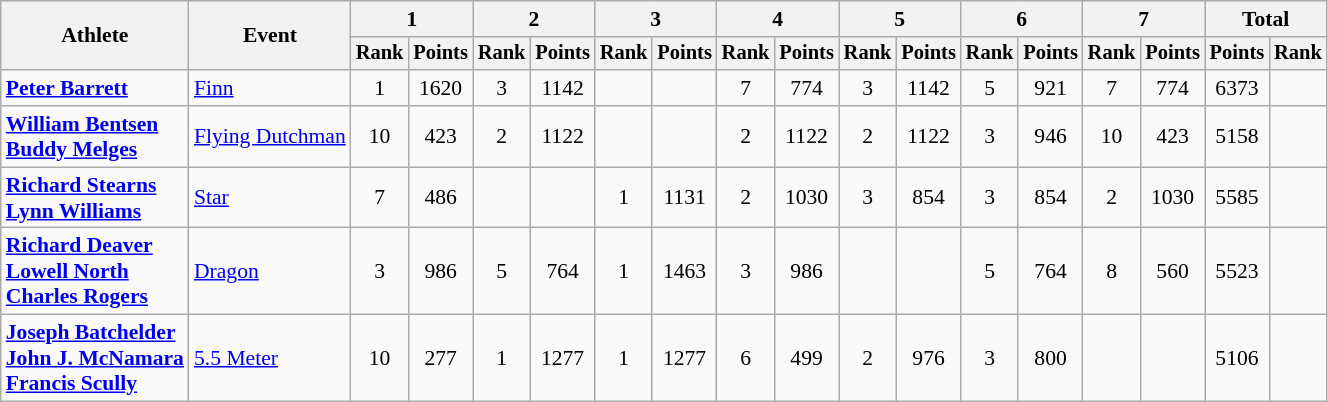<table class=wikitable style=font-size:90%;text-align:center>
<tr>
<th rowspan=2>Athlete</th>
<th rowspan=2>Event</th>
<th colspan=2>1</th>
<th colspan=2>2</th>
<th colspan=2>3</th>
<th colspan=2>4</th>
<th colspan=2>5</th>
<th colspan=2>6</th>
<th colspan=2>7</th>
<th colspan=2>Total</th>
</tr>
<tr style=font-size:95%>
<th>Rank</th>
<th>Points</th>
<th>Rank</th>
<th>Points</th>
<th>Rank</th>
<th>Points</th>
<th>Rank</th>
<th>Points</th>
<th>Rank</th>
<th>Points</th>
<th>Rank</th>
<th>Points</th>
<th>Rank</th>
<th>Points</th>
<th>Points</th>
<th>Rank</th>
</tr>
<tr>
<td align=left><strong><a href='#'>Peter Barrett</a></strong></td>
<td align=left><a href='#'>Finn</a></td>
<td>1</td>
<td>1620</td>
<td>3</td>
<td>1142</td>
<td></td>
<td></td>
<td>7</td>
<td>774</td>
<td>3</td>
<td>1142</td>
<td>5</td>
<td>921</td>
<td>7</td>
<td>774</td>
<td>6373</td>
<td></td>
</tr>
<tr>
<td align=left><strong><a href='#'>William Bentsen</a><br><a href='#'>Buddy Melges</a></strong></td>
<td align=left><a href='#'>Flying Dutchman</a></td>
<td>10</td>
<td>423</td>
<td>2</td>
<td>1122</td>
<td></td>
<td></td>
<td>2</td>
<td>1122</td>
<td>2</td>
<td>1122</td>
<td>3</td>
<td>946</td>
<td>10</td>
<td>423</td>
<td>5158</td>
<td></td>
</tr>
<tr>
<td align=left><strong><a href='#'>Richard Stearns</a><br><a href='#'>Lynn Williams</a></strong></td>
<td align=left><a href='#'>Star</a></td>
<td>7</td>
<td>486</td>
<td></td>
<td></td>
<td>1</td>
<td>1131</td>
<td>2</td>
<td>1030</td>
<td>3</td>
<td>854</td>
<td>3</td>
<td>854</td>
<td>2</td>
<td>1030</td>
<td>5585</td>
<td></td>
</tr>
<tr>
<td align=left><strong><a href='#'>Richard Deaver</a><br><a href='#'>Lowell North</a><br><a href='#'>Charles Rogers</a></strong></td>
<td align=left><a href='#'>Dragon</a></td>
<td>3</td>
<td>986</td>
<td>5</td>
<td>764</td>
<td>1</td>
<td>1463</td>
<td>3</td>
<td>986</td>
<td></td>
<td></td>
<td>5</td>
<td>764</td>
<td>8</td>
<td>560</td>
<td>5523</td>
<td></td>
</tr>
<tr>
<td align=left><strong><a href='#'>Joseph Batchelder</a><br><a href='#'>John J. McNamara</a><br><a href='#'>Francis Scully</a></strong></td>
<td align=left><a href='#'>5.5 Meter</a></td>
<td>10</td>
<td>277</td>
<td>1</td>
<td>1277</td>
<td>1</td>
<td>1277</td>
<td>6</td>
<td>499</td>
<td>2</td>
<td>976</td>
<td>3</td>
<td>800</td>
<td></td>
<td></td>
<td>5106</td>
<td></td>
</tr>
</table>
